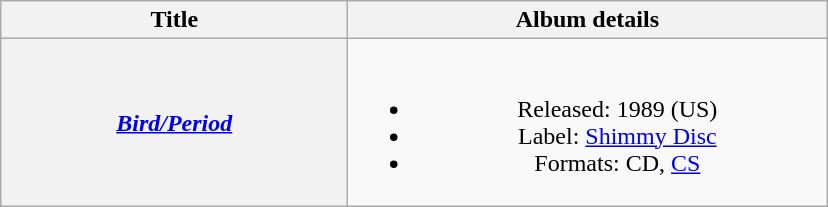<table class="wikitable plainrowheaders" style="text-align:center;">
<tr>
<th scope="col" rowspan="1" style="width:14em;">Title</th>
<th scope="col" rowspan="1" style="width:19.5em;">Album details</th>
</tr>
<tr>
<th scope="row"><em><a href='#'>Bird/Period</a></em></th>
<td><br><ul><li>Released: 1989 <span>(US)</span></li><li>Label: <a href='#'>Shimmy Disc</a></li><li>Formats: CD, <a href='#'>CS</a></li></ul></td>
</tr>
</table>
